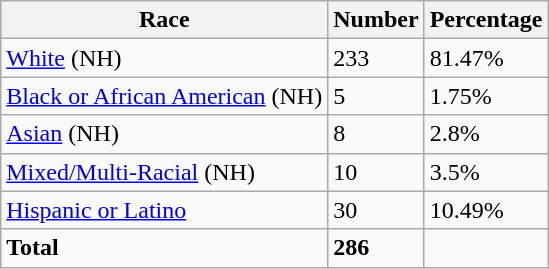<table class="wikitable">
<tr>
<th>Race</th>
<th>Number</th>
<th>Percentage</th>
</tr>
<tr>
<td><a href='#'>White</a> (NH)</td>
<td>233</td>
<td>81.47%</td>
</tr>
<tr>
<td><a href='#'>Black or African American</a> (NH)</td>
<td>5</td>
<td>1.75%</td>
</tr>
<tr>
<td><a href='#'>Asian</a> (NH)</td>
<td>8</td>
<td>2.8%</td>
</tr>
<tr>
<td><a href='#'>Mixed/Multi-Racial</a> (NH)</td>
<td>10</td>
<td>3.5%</td>
</tr>
<tr>
<td><a href='#'>Hispanic or Latino</a></td>
<td>30</td>
<td>10.49%</td>
</tr>
<tr>
<td><strong>Total</strong></td>
<td><strong>286</strong></td>
<td></td>
</tr>
</table>
